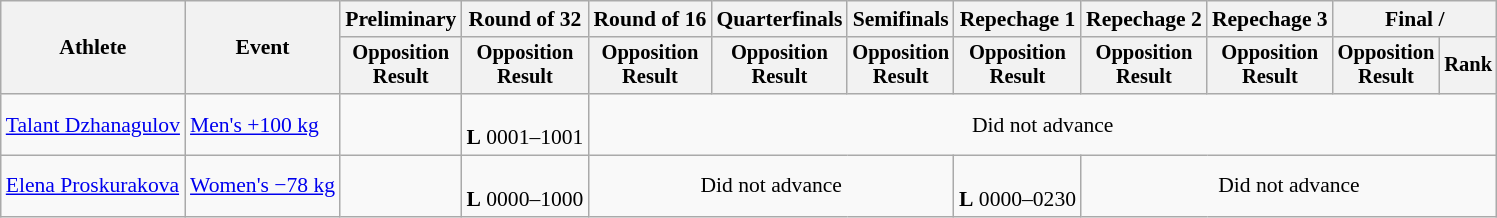<table class="wikitable" style="font-size:90%">
<tr>
<th rowspan="2">Athlete</th>
<th rowspan="2">Event</th>
<th>Preliminary</th>
<th>Round of 32</th>
<th>Round of 16</th>
<th>Quarterfinals</th>
<th>Semifinals</th>
<th>Repechage 1</th>
<th>Repechage 2</th>
<th>Repechage 3</th>
<th colspan=2>Final / </th>
</tr>
<tr style="font-size:95%">
<th>Opposition<br>Result</th>
<th>Opposition<br>Result</th>
<th>Opposition<br>Result</th>
<th>Opposition<br>Result</th>
<th>Opposition<br>Result</th>
<th>Opposition<br>Result</th>
<th>Opposition<br>Result</th>
<th>Opposition<br>Result</th>
<th>Opposition<br>Result</th>
<th>Rank</th>
</tr>
<tr align=center>
<td align=left><a href='#'>Talant Dzhanagulov</a></td>
<td align=left><a href='#'>Men's +100 kg</a></td>
<td></td>
<td><br><strong>L</strong> 0001–1001</td>
<td colspan=8>Did not advance</td>
</tr>
<tr align=center>
<td align=left><a href='#'>Elena Proskurakova</a></td>
<td align=left><a href='#'>Women's −78 kg</a></td>
<td></td>
<td><br><strong>L</strong> 0000–1000</td>
<td colspan=3>Did not advance</td>
<td><br><strong>L</strong> 0000–0230</td>
<td colspan=4>Did not advance</td>
</tr>
</table>
